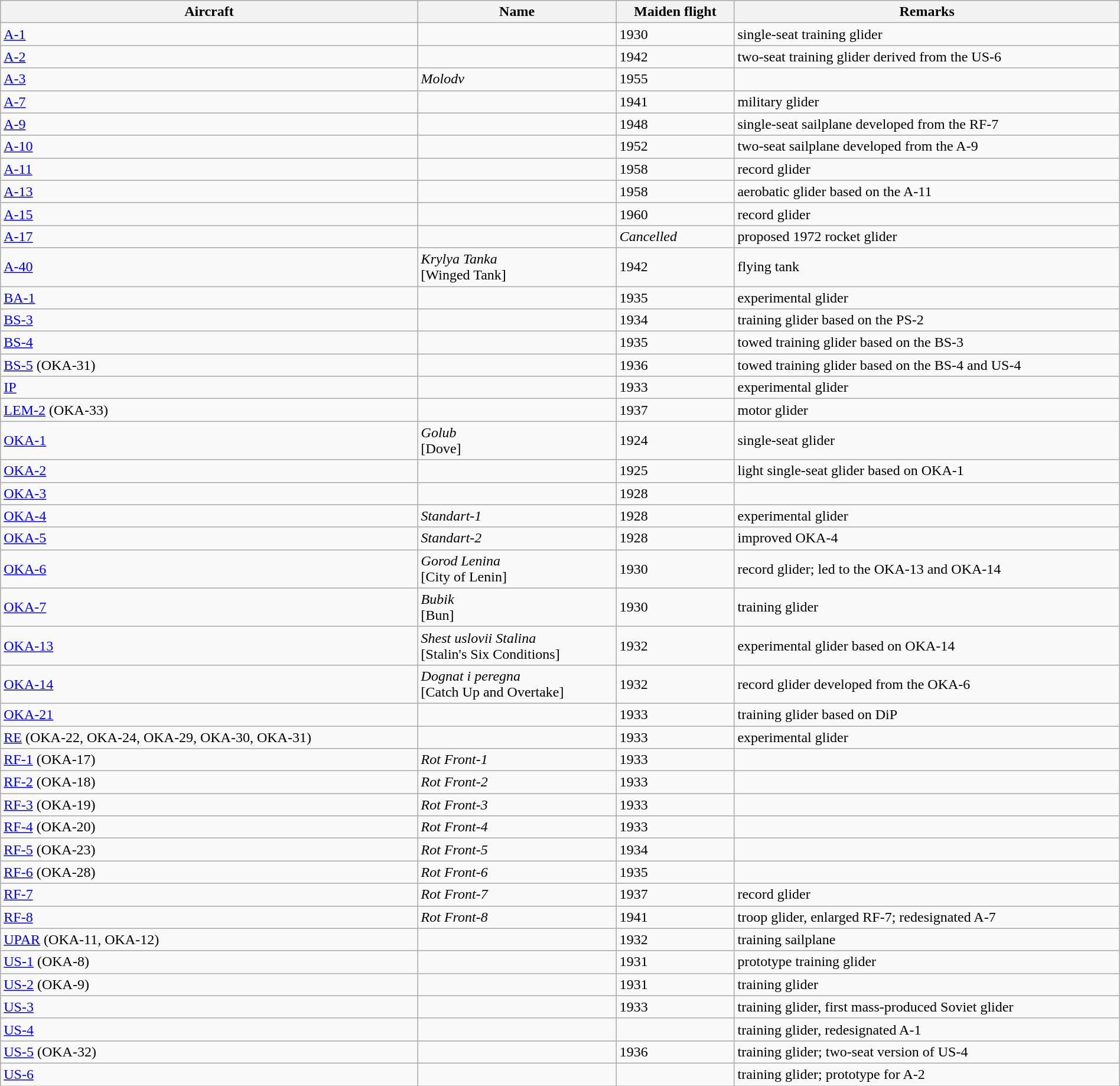<table class="wikitable sortable" width="100%">
<tr style="background:#efefef;">
<th>Aircraft</th>
<th>Name</th>
<th>Maiden flight</th>
<th>Remarks</th>
</tr>
<tr>
<td><a href='#'>A-1</a></td>
<td></td>
<td>1930</td>
<td>single-seat training glider</td>
</tr>
<tr>
<td><a href='#'>A-2</a></td>
<td></td>
<td>1942</td>
<td>two-seat training glider derived from the US-6</td>
</tr>
<tr>
<td><a href='#'>A-3</a></td>
<td><em>Molodv</em></td>
<td>1955</td>
<td></td>
</tr>
<tr>
<td><a href='#'>A-7</a></td>
<td></td>
<td>1941</td>
<td>military glider</td>
</tr>
<tr>
<td><a href='#'>A-9</a></td>
<td></td>
<td>1948</td>
<td>single-seat sailplane developed from the RF-7</td>
</tr>
<tr>
<td><a href='#'>A-10</a></td>
<td></td>
<td>1952</td>
<td>two-seat sailplane developed from the A-9</td>
</tr>
<tr>
<td><a href='#'>A-11</a></td>
<td></td>
<td>1958</td>
<td>record glider</td>
</tr>
<tr>
<td><a href='#'>A-13</a></td>
<td></td>
<td>1958</td>
<td>aerobatic glider based on the A-11</td>
</tr>
<tr>
<td><a href='#'>A-15</a></td>
<td></td>
<td>1960</td>
<td>record glider</td>
</tr>
<tr>
<td><a href='#'>A-17</a></td>
<td></td>
<td><em>Cancelled</em></td>
<td>proposed 1972 rocket glider</td>
</tr>
<tr>
<td><a href='#'>A-40</a></td>
<td><em>Krylya Tanka</em><br>[Winged Tank]</td>
<td>1942</td>
<td>flying tank</td>
</tr>
<tr>
<td><a href='#'>BA-1</a></td>
<td></td>
<td>1935</td>
<td>experimental glider</td>
</tr>
<tr>
<td><a href='#'>BS-3</a></td>
<td></td>
<td>1934</td>
<td>training glider based on the PS-2</td>
</tr>
<tr>
<td><a href='#'>BS-4</a></td>
<td></td>
<td>1935</td>
<td>towed training glider based on the BS-3</td>
</tr>
<tr>
<td><a href='#'>BS-5</a> (OKA-31)</td>
<td></td>
<td>1936</td>
<td>towed training glider based on the BS-4 and US-4</td>
</tr>
<tr>
<td><a href='#'>IP</a></td>
<td></td>
<td>1933</td>
<td>experimental glider</td>
</tr>
<tr>
<td><a href='#'>LEM-2</a> (OKA-33)</td>
<td></td>
<td>1937</td>
<td>motor glider</td>
</tr>
<tr>
<td><a href='#'>OKA-1</a></td>
<td><em>Golub</em><br>[Dove]</td>
<td>1924</td>
<td>single-seat glider</td>
</tr>
<tr>
<td><a href='#'>OKA-2</a></td>
<td></td>
<td>1925</td>
<td>light single-seat glider based on OKA-1</td>
</tr>
<tr>
<td><a href='#'>OKA-3</a></td>
<td></td>
<td>1928</td>
<td></td>
</tr>
<tr>
<td><a href='#'>OKA-4</a></td>
<td><em>Standart-1</em></td>
<td>1928</td>
<td>experimental glider</td>
</tr>
<tr>
<td><a href='#'>OKA-5</a></td>
<td><em>Standart-2</em></td>
<td>1928</td>
<td>improved OKA-4</td>
</tr>
<tr>
<td><a href='#'>OKA-6</a></td>
<td><em>Gorod Lenina</em><br>[City of Lenin]</td>
<td>1930</td>
<td>record glider; led to the OKA-13 and OKA-14</td>
</tr>
<tr>
<td><a href='#'>OKA-7</a></td>
<td><em>Bubik</em><br>[Bun]</td>
<td>1930</td>
<td>training glider</td>
</tr>
<tr>
<td><a href='#'>OKA-13</a></td>
<td><em>Shest uslovii Stalina</em><br>[Stalin's Six Conditions]</td>
<td>1932</td>
<td>experimental glider based on OKA-14</td>
</tr>
<tr>
<td><a href='#'>OKA-14</a></td>
<td><em>Dognat i peregna</em><br>[Catch Up and Overtake]</td>
<td>1932</td>
<td>record glider developed from the OKA-6</td>
</tr>
<tr>
<td><a href='#'>OKA-21</a></td>
<td></td>
<td>1933</td>
<td>training glider based on DiP</td>
</tr>
<tr>
<td><a href='#'>RE</a> (OKA-22, OKA-24, OKA-29, OKA-30, OKA-31)</td>
<td></td>
<td>1933</td>
<td>experimental glider</td>
</tr>
<tr>
<td><a href='#'>RF-1</a> (OKA-17)</td>
<td><em>Rot Front-1</em></td>
<td>1933</td>
<td></td>
</tr>
<tr>
<td><a href='#'>RF-2</a> (OKA-18)</td>
<td><em>Rot Front-2</em></td>
<td>1933</td>
<td></td>
</tr>
<tr>
<td><a href='#'>RF-3</a> (OKA-19)</td>
<td><em>Rot Front-3</em></td>
<td>1933</td>
<td></td>
</tr>
<tr>
<td><a href='#'>RF-4</a> (OKA-20)</td>
<td><em>Rot Front-4</em></td>
<td>1933</td>
<td></td>
</tr>
<tr>
<td><a href='#'>RF-5</a> (OKA-23)</td>
<td><em>Rot Front-5</em></td>
<td>1934</td>
<td></td>
</tr>
<tr>
<td><a href='#'>RF-6</a> (OKA-28)</td>
<td><em>Rot Front-6</em></td>
<td>1935</td>
<td></td>
</tr>
<tr>
<td><a href='#'>RF-7</a></td>
<td><em>Rot Front-7</em></td>
<td>1937</td>
<td>record glider</td>
</tr>
<tr>
<td><a href='#'>RF-8</a></td>
<td><em>Rot Front-8</em></td>
<td>1941</td>
<td>troop glider, enlarged RF-7; redesignated A-7</td>
</tr>
<tr>
<td><a href='#'>UPAR</a> (OKA-11, OKA-12)</td>
<td></td>
<td>1932</td>
<td>training sailplane</td>
</tr>
<tr>
<td><a href='#'>US-1</a> (OKA-8)</td>
<td></td>
<td>1931</td>
<td>prototype training glider</td>
</tr>
<tr>
<td><a href='#'>US-2</a> (OKA-9)</td>
<td></td>
<td>1931</td>
<td>training glider</td>
</tr>
<tr>
<td><a href='#'>US-3</a></td>
<td></td>
<td>1933</td>
<td>training glider, first mass-produced Soviet glider</td>
</tr>
<tr>
<td><a href='#'>US-4</a></td>
<td></td>
<td></td>
<td>training glider, redesignated A-1</td>
</tr>
<tr>
<td><a href='#'>US-5</a> (OKA-32)</td>
<td></td>
<td>1936</td>
<td>training glider; two-seat version of US-4</td>
</tr>
<tr>
<td><a href='#'>US-6</a></td>
<td></td>
<td></td>
<td>training glider; prototype for A-2</td>
</tr>
</table>
